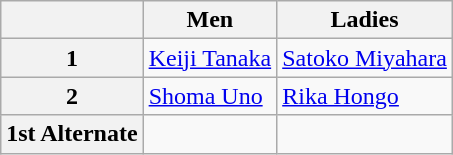<table class="wikitable">
<tr>
<th></th>
<th>Men</th>
<th>Ladies</th>
</tr>
<tr>
<th>1</th>
<td><a href='#'>Keiji Tanaka</a></td>
<td><a href='#'>Satoko Miyahara</a></td>
</tr>
<tr>
<th>2</th>
<td><a href='#'>Shoma Uno</a></td>
<td><a href='#'>Rika Hongo</a></td>
</tr>
<tr>
<th>1st Alternate</th>
<td></td>
<td></td>
</tr>
</table>
